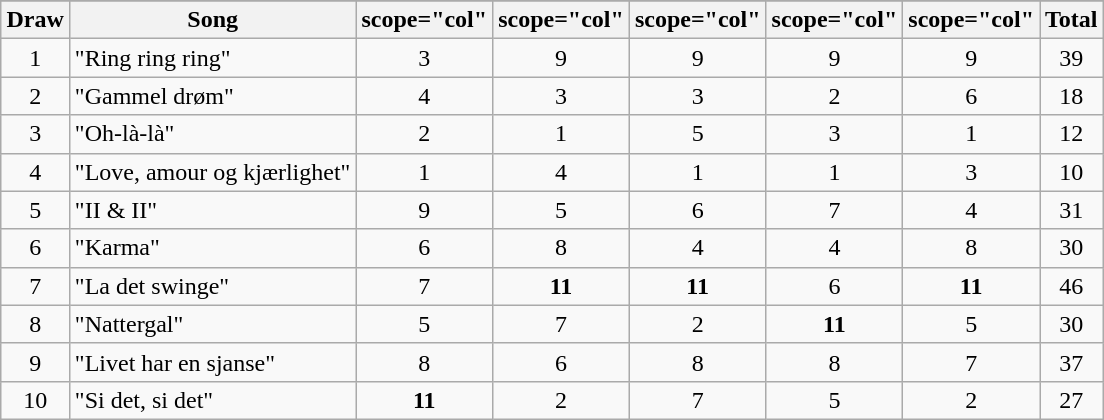<table class="wikitable plainrowheaders" style="margin: 1em auto 1em auto; text-align:center;">
<tr>
</tr>
<tr>
<th scope="col">Draw</th>
<th scope="col">Song</th>
<th>scope="col" </th>
<th>scope="col" </th>
<th>scope="col" </th>
<th>scope="col" </th>
<th>scope="col" </th>
<th scope="col">Total</th>
</tr>
<tr>
<td>1</td>
<td align="left">"Ring ring ring"</td>
<td>3</td>
<td>9</td>
<td>9</td>
<td>9</td>
<td>9</td>
<td>39</td>
</tr>
<tr>
<td>2</td>
<td align="left">"Gammel drøm"</td>
<td>4</td>
<td>3</td>
<td>3</td>
<td>2</td>
<td>6</td>
<td>18</td>
</tr>
<tr>
<td>3</td>
<td align="left">"Oh-là-là"</td>
<td>2</td>
<td>1</td>
<td>5</td>
<td>3</td>
<td>1</td>
<td>12</td>
</tr>
<tr>
<td>4</td>
<td align="left">"Love, amour og kjærlighet"</td>
<td>1</td>
<td>4</td>
<td>1</td>
<td>1</td>
<td>3</td>
<td>10</td>
</tr>
<tr>
<td>5</td>
<td align="left">"II & II"</td>
<td>9</td>
<td>5</td>
<td>6</td>
<td>7</td>
<td>4</td>
<td>31</td>
</tr>
<tr>
<td>6</td>
<td align="left">"Karma"</td>
<td>6</td>
<td>8</td>
<td>4</td>
<td>4</td>
<td>8</td>
<td>30</td>
</tr>
<tr>
<td>7</td>
<td align="left">"La det swinge"</td>
<td>7</td>
<td><strong>11</strong></td>
<td><strong>11</strong></td>
<td>6</td>
<td><strong>11</strong></td>
<td>46</td>
</tr>
<tr>
<td>8</td>
<td align="left">"Nattergal"</td>
<td>5</td>
<td>7</td>
<td>2</td>
<td><strong>11</strong></td>
<td>5</td>
<td>30</td>
</tr>
<tr>
<td>9</td>
<td align="left">"Livet har en sjanse"</td>
<td>8</td>
<td>6</td>
<td>8</td>
<td>8</td>
<td>7</td>
<td>37</td>
</tr>
<tr>
<td>10</td>
<td align="left">"Si det, si det"</td>
<td><strong>11</strong></td>
<td>2</td>
<td>7</td>
<td>5</td>
<td>2</td>
<td>27</td>
</tr>
</table>
